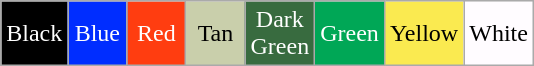<table class="wikitable" style="color: white; text-align: center;">
<tr>
<td style="color: white; background-color: #000000; width: 2pc;">Black</td>
<td style="color: white; background-color: #002dff; width: 2pc;">Blue</td>
<td style="color: white; background-color: #ff3d10; width: 2pc;">Red</td>
<td style="color: black; background-color: #c9cfab; width: 2pc;">Tan</td>
<td style="color: white; background-color: #386b3f; width: 2pc;">Dark Green</td>
<td style="color: white; background-color: #00a756; width: 2pc;">Green</td>
<td style="color: black; background-color: #faea50; width: 2pc;">Yellow</td>
<td style="color: black; background-color: #fffcff; width: 2pc;">White</td>
</tr>
</table>
